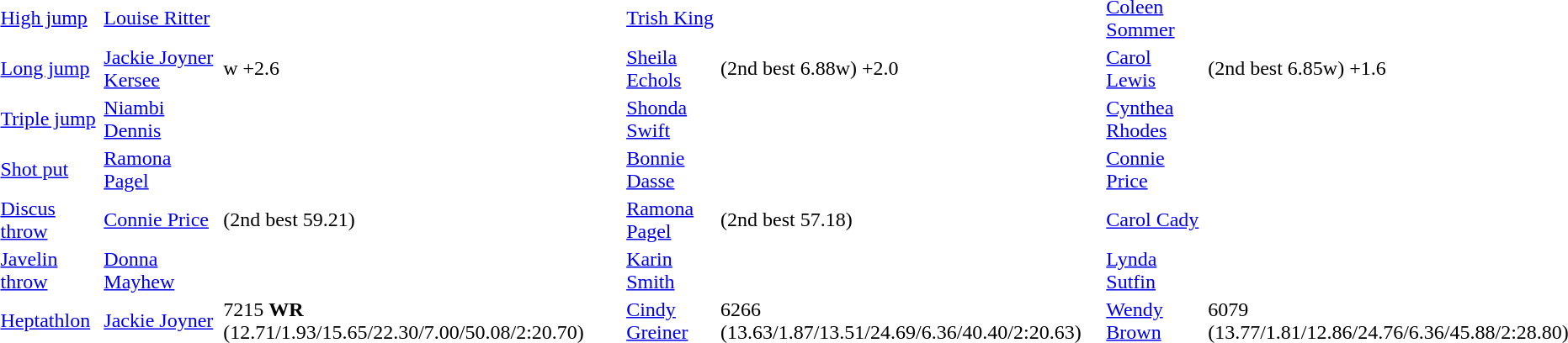<table>
<tr>
<td><a href='#'>High jump</a></td>
<td><a href='#'>Louise Ritter</a></td>
<td></td>
<td><a href='#'>Trish King</a></td>
<td></td>
<td><a href='#'>Coleen Sommer</a></td>
<td></td>
</tr>
<tr>
<td><a href='#'>Long jump</a></td>
<td><a href='#'>Jackie Joyner Kersee</a></td>
<td>w +2.6</td>
<td><a href='#'>Sheila Echols</a></td>
<td> (2nd best 6.88w) +2.0</td>
<td><a href='#'>Carol Lewis</a></td>
<td> (2nd best 6.85w) +1.6</td>
</tr>
<tr>
<td><a href='#'>Triple jump</a></td>
<td><a href='#'>Niambi Dennis</a></td>
<td 44-8¾></td>
<td><a href='#'>Shonda Swift</a></td>
<td></td>
<td><a href='#'>Cynthea Rhodes</a></td>
<td 44-5¼></td>
</tr>
<tr>
<td><a href='#'>Shot put</a></td>
<td><a href='#'>Ramona Pagel</a></td>
<td></td>
<td><a href='#'>Bonnie Dasse</a></td>
<td></td>
<td><a href='#'>Connie Price</a></td>
<td></td>
</tr>
<tr>
<td><a href='#'>Discus throw</a></td>
<td><a href='#'>Connie Price</a></td>
<td>	(2nd best 59.21)</td>
<td><a href='#'>Ramona Pagel</a></td>
<td> (2nd best 57.18)</td>
<td><a href='#'>Carol Cady</a></td>
<td></td>
</tr>
<tr>
<td><a href='#'>Javelin throw</a></td>
<td><a href='#'>Donna Mayhew</a></td>
<td></td>
<td><a href='#'>Karin Smith</a></td>
<td></td>
<td><a href='#'>Lynda Sutfin</a></td>
<td></td>
</tr>
<tr>
<td><a href='#'>Heptathlon</a></td>
<td><a href='#'>Jackie Joyner</a></td>
<td>7215 <strong>WR</strong> (12.71/1.93/15.65/22.30/7.00/50.08/2:20.70)</td>
<td><a href='#'>Cindy Greiner</a></td>
<td>6266 (13.63/1.87/13.51/24.69/6.36/40.40/2:20.63)</td>
<td><a href='#'>Wendy Brown</a></td>
<td>6079 (13.77/1.81/12.86/24.76/6.36/45.88/2:28.80)</td>
</tr>
</table>
